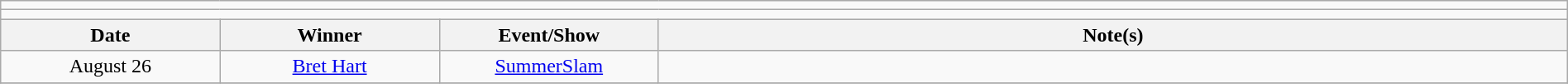<table class="wikitable" style="text-align:center; width:100%;">
<tr>
<td colspan="5"></td>
</tr>
<tr>
<td colspan="5"><strong></strong></td>
</tr>
<tr>
<th width=14%>Date</th>
<th width=14%>Winner</th>
<th width=14%>Event/Show</th>
<th width=58%>Note(s)</th>
</tr>
<tr>
<td>August 26</td>
<td><a href='#'>Bret Hart</a></td>
<td><a href='#'>SummerSlam</a></td>
<td align=left></td>
</tr>
<tr>
</tr>
</table>
